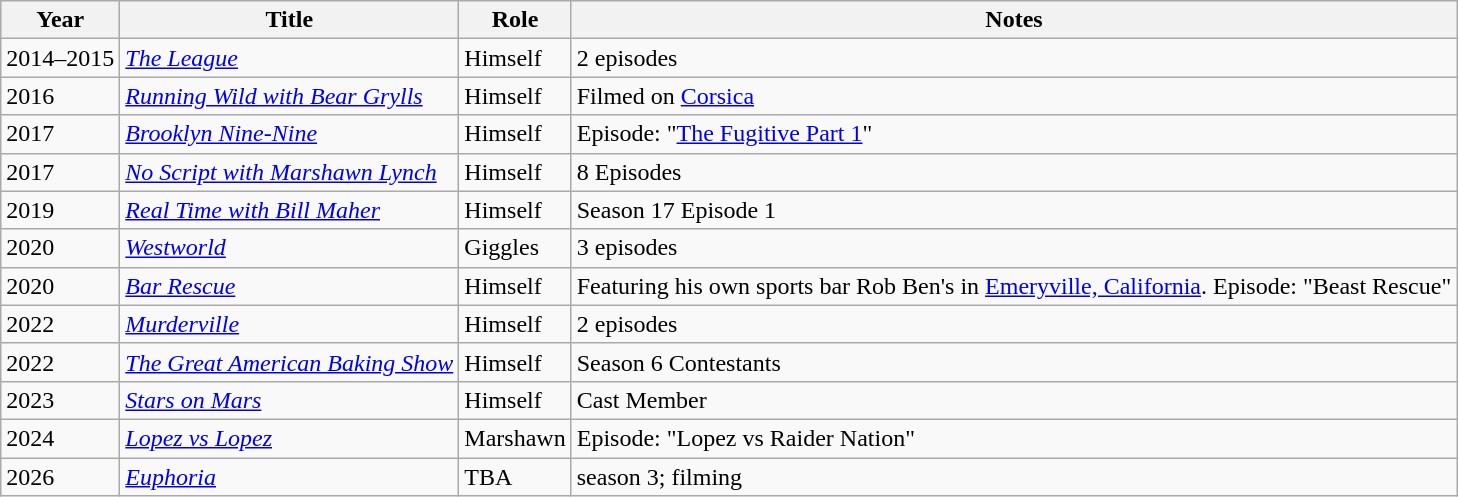<table class="wikitable sortable">
<tr>
<th scope="col">Year</th>
<th scope="col">Title</th>
<th scope="col">Role</th>
<th scope="col">Notes</th>
</tr>
<tr>
<td>2014–2015</td>
<td><em><a href='#'>The League</a></em></td>
<td>Himself</td>
<td>2 episodes</td>
</tr>
<tr>
<td>2016</td>
<td><em><a href='#'>Running Wild with Bear Grylls</a></em></td>
<td>Himself</td>
<td>Filmed on <a href='#'>Corsica</a></td>
</tr>
<tr>
<td>2017</td>
<td><em><a href='#'>Brooklyn Nine-Nine</a></em></td>
<td>Himself</td>
<td>Episode: "<a href='#'>The Fugitive Part 1</a>"</td>
</tr>
<tr>
<td>2017</td>
<td><em><a href='#'>No Script with Marshawn Lynch</a></em></td>
<td>Himself</td>
<td>8 Episodes</td>
</tr>
<tr>
<td>2019</td>
<td><em><a href='#'>Real Time with Bill Maher</a></em></td>
<td>Himself</td>
<td>Season 17 Episode 1</td>
</tr>
<tr>
<td>2020</td>
<td><em><a href='#'>Westworld</a></em></td>
<td>Giggles</td>
<td>3 episodes</td>
</tr>
<tr>
<td>2020</td>
<td><em><a href='#'>Bar Rescue</a></em></td>
<td>Himself</td>
<td>Featuring his own sports bar Rob Ben's in <a href='#'>Emeryville, California</a>. Episode: "Beast Rescue"</td>
</tr>
<tr>
<td>2022</td>
<td><em><a href='#'>Murderville</a></em></td>
<td>Himself</td>
<td>2 episodes</td>
</tr>
<tr>
<td>2022</td>
<td><em><a href='#'>The Great American Baking Show</a></em></td>
<td>Himself</td>
<td>Season 6 Contestants</td>
</tr>
<tr>
<td>2023</td>
<td><em><a href='#'>Stars on Mars</a></em></td>
<td>Himself</td>
<td>Cast Member</td>
</tr>
<tr>
<td>2024</td>
<td><em><a href='#'>Lopez vs Lopez</a></em></td>
<td>Marshawn</td>
<td>Episode: "Lopez vs Raider Nation"</td>
</tr>
<tr>
<td>2026</td>
<td><a href='#'><em>Euphoria</em></a></td>
<td>TBA</td>
<td>season 3; filming</td>
</tr>
</table>
